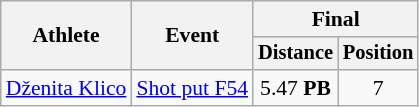<table class=wikitable style="font-size:90%">
<tr>
<th rowspan="2">Athlete</th>
<th rowspan="2">Event</th>
<th colspan="2">Final</th>
</tr>
<tr style="font-size:95%">
<th>Distance</th>
<th>Position</th>
</tr>
<tr align=center>
<td align=left><a href='#'>Dženita Klico</a></td>
<td align=left><a href='#'>Shot put F54</a></td>
<td>5.47 <strong>PB</strong></td>
<td>7</td>
</tr>
</table>
